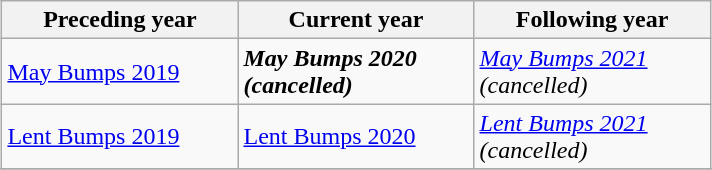<table class="wikitable" style="margin:1em auto;">
<tr>
<th width=150>Preceding year</th>
<th width=150>Current year</th>
<th width=150>Following year</th>
</tr>
<tr>
<td><a href='#'>May Bumps 2019</a></td>
<td><strong><em>May Bumps 2020 (cancelled)</em></strong></td>
<td><em><a href='#'>May Bumps 2021</a> (cancelled)</em></td>
</tr>
<tr>
<td><a href='#'>Lent Bumps 2019</a></td>
<td><a href='#'>Lent Bumps 2020</a></td>
<td><em><a href='#'>Lent Bumps 2021</a> (cancelled)</em></td>
</tr>
<tr>
</tr>
</table>
